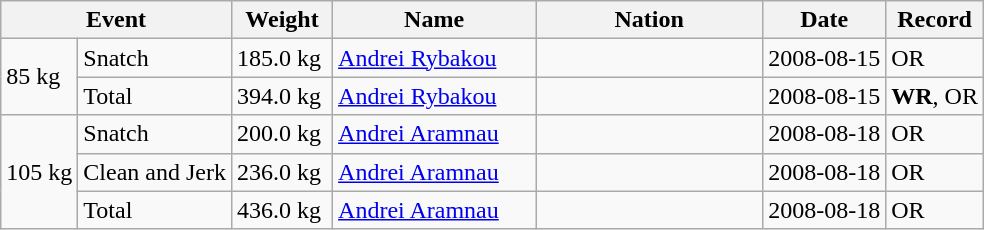<table class="wikitable">
<tr>
<th colspan=2>Event</th>
<th>Weight</th>
<th style="width:8em">Name</th>
<th style="width:9em">Nation</th>
<th>Date</th>
<th>Record</th>
</tr>
<tr>
<td rowspan=2>85 kg</td>
<td>Snatch</td>
<td align=right>185.0 kg </td>
<td><a href='#'>Andrei Rybakou</a></td>
<td></td>
<td>2008-08-15</td>
<td>OR</td>
</tr>
<tr>
<td>Total</td>
<td align=right>394.0 kg </td>
<td><a href='#'>Andrei Rybakou</a></td>
<td></td>
<td>2008-08-15</td>
<td><strong>WR</strong>, OR</td>
</tr>
<tr>
<td rowspan=3>105 kg</td>
<td>Snatch</td>
<td align=right>200.0 kg </td>
<td><a href='#'>Andrei Aramnau</a></td>
<td></td>
<td>2008-08-18</td>
<td>OR</td>
</tr>
<tr>
<td>Clean and Jerk</td>
<td align=right>236.0 kg </td>
<td><a href='#'>Andrei Aramnau</a></td>
<td></td>
<td>2008-08-18</td>
<td>OR</td>
</tr>
<tr>
<td>Total</td>
<td align=right>436.0 kg </td>
<td><a href='#'>Andrei Aramnau</a></td>
<td></td>
<td>2008-08-18</td>
<td>OR</td>
</tr>
</table>
